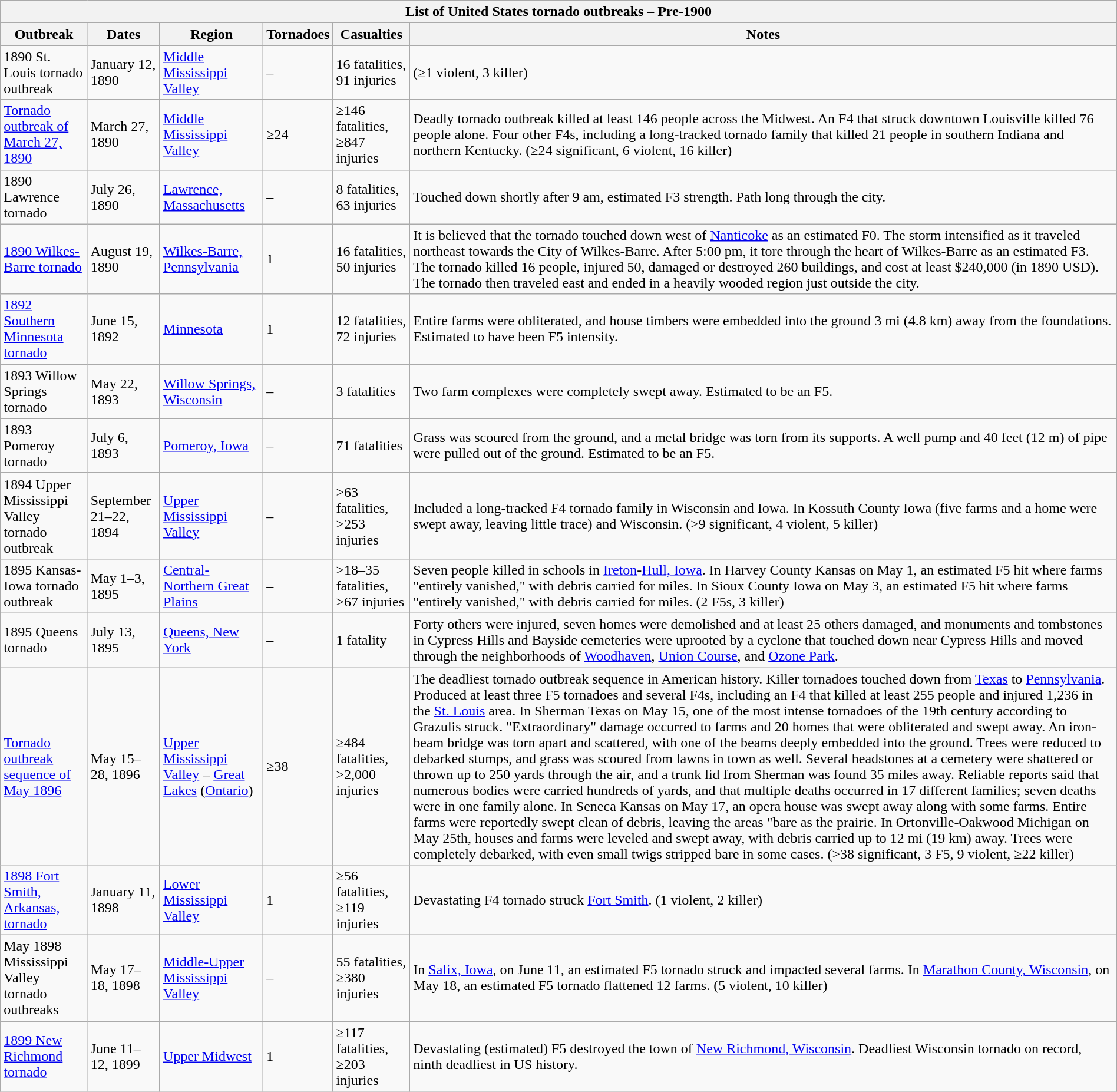<table class="wikitable collapsible sortable" style="width:100%;">
<tr>
<th colspan="8">List of United States tornado outbreaks – Pre-1900</th>
</tr>
<tr>
<th scope="col">Outbreak</th>
<th scope="col">Dates</th>
<th scope="col" class="unsortable">Region</th>
<th scope="col">Tornadoes</th>
<th scope="col">Casualties</th>
<th scope="col">Notes</th>
</tr>
<tr>
<td>1890 St. Louis tornado outbreak</td>
<td>January 12, 1890</td>
<td><a href='#'>Middle Mississippi Valley</a></td>
<td>–</td>
<td>16 fatalities, 91 injuries</td>
<td>(≥1 violent, 3 killer)</td>
</tr>
<tr>
<td><a href='#'>Tornado outbreak of March 27, 1890</a></td>
<td>March 27, 1890</td>
<td><a href='#'>Middle Mississippi Valley</a></td>
<td>≥24</td>
<td>≥146 fatalities, ≥847 injuries</td>
<td>Deadly tornado outbreak killed at least 146 people across the Midwest. An F4 that struck downtown Louisville killed 76 people alone. Four other F4s, including a long-tracked tornado family that killed 21 people in southern Indiana and northern Kentucky. (≥24 significant, 6 violent, 16 killer)</td>
</tr>
<tr>
<td>1890 Lawrence tornado</td>
<td>July 26, 1890</td>
<td><a href='#'>Lawrence, Massachusetts</a></td>
<td>–</td>
<td>8 fatalities, 63 injuries</td>
<td>Touched down shortly after 9 am, estimated F3 strength. Path  long through the city.</td>
</tr>
<tr>
<td><a href='#'>1890 Wilkes-Barre tornado</a></td>
<td>August 19, 1890</td>
<td><a href='#'>Wilkes-Barre, Pennsylvania</a></td>
<td>1</td>
<td>16 fatalities, 50 injuries</td>
<td>It is believed that the tornado touched down west of <a href='#'>Nanticoke</a> as an estimated F0. The storm intensified as it traveled northeast towards the City of Wilkes-Barre. After 5:00 pm, it tore through the heart of Wilkes-Barre as an estimated F3. The tornado killed 16 people, injured 50, damaged or destroyed 260 buildings, and cost at least $240,000 (in 1890 USD). The tornado then traveled east and ended in a heavily wooded region just outside the city.</td>
</tr>
<tr>
<td><a href='#'>1892 Southern Minnesota tornado</a></td>
<td>June 15, 1892</td>
<td><a href='#'>Minnesota</a></td>
<td>1</td>
<td>12 fatalities, 72 injuries</td>
<td>Entire farms were obliterated, and house timbers were embedded into the ground 3 mi (4.8 km) away from the foundations. Estimated to have been F5 intensity.</td>
</tr>
<tr>
<td>1893 Willow Springs tornado</td>
<td>May 22, 1893</td>
<td><a href='#'>Willow Springs, Wisconsin</a></td>
<td>–</td>
<td>3 fatalities</td>
<td>Two farm complexes were completely swept away. Estimated to be an F5.</td>
</tr>
<tr>
<td>1893 Pomeroy tornado</td>
<td>July 6, 1893</td>
<td><a href='#'>Pomeroy, Iowa</a></td>
<td>–</td>
<td>71 fatalities</td>
<td>Grass was scoured from the ground, and a metal bridge was torn from its supports. A well pump and 40 feet (12 m) of pipe were pulled out of the ground. Estimated to be an F5.</td>
</tr>
<tr>
<td>1894 Upper Mississippi Valley tornado outbreak</td>
<td>September 21–22, 1894</td>
<td><a href='#'>Upper Mississippi Valley</a></td>
<td>–</td>
<td>>63 fatalities, >253 injuries</td>
<td>Included a long-tracked F4 tornado family in Wisconsin and Iowa. In Kossuth County Iowa (five farms and a home were swept away, leaving little trace) and Wisconsin.  (>9 significant, 4 violent, 5 killer)</td>
</tr>
<tr>
<td>1895 Kansas-Iowa tornado outbreak</td>
<td>May 1–3, 1895</td>
<td><a href='#'>Central-Northern Great Plains</a></td>
<td>–</td>
<td>>18–35 fatalities, >67 injuries</td>
<td>Seven people killed in schools in <a href='#'>Ireton</a>-<a href='#'>Hull, Iowa</a>. In Harvey County Kansas on May 1, an estimated F5 hit where farms "entirely vanished," with debris carried for miles. In Sioux County Iowa on May 3, an estimated F5 hit where farms "entirely vanished," with debris carried for miles. (2 F5s, 3 killer)</td>
</tr>
<tr>
<td>1895 Queens tornado</td>
<td>July 13, 1895</td>
<td><a href='#'>Queens, New York</a></td>
<td>–</td>
<td>1 fatality</td>
<td>Forty others were injured, seven homes were demolished and at least 25 others damaged, and monuments and tombstones in Cypress Hills and Bayside cemeteries were uprooted by a cyclone that touched down near Cypress Hills and moved through the neighborhoods of <a href='#'>Woodhaven</a>, <a href='#'>Union Course</a>, and <a href='#'>Ozone Park</a>.</td>
</tr>
<tr>
<td><a href='#'>Tornado outbreak sequence of May 1896</a></td>
<td>May 15–28, 1896</td>
<td><a href='#'>Upper Mississippi Valley</a> – <a href='#'>Great Lakes</a> (<a href='#'>Ontario</a>)</td>
<td>≥38</td>
<td>≥484 fatalities, >2,000 injuries</td>
<td>The deadliest tornado outbreak sequence in American history. Killer tornadoes touched down from <a href='#'>Texas</a> to <a href='#'>Pennsylvania</a>. Produced at least three F5 tornadoes and several F4s, including an F4 that killed at least 255 people and injured 1,236 in the <a href='#'>St. Louis</a> area. In Sherman Texas on May 15, one of the most intense tornadoes of the 19th century according to Grazulis struck. "Extraordinary" damage occurred to farms and 20 homes that were obliterated and swept away. An iron-beam bridge was torn apart and scattered, with one of the beams deeply embedded into the ground. Trees were reduced to debarked stumps, and grass was scoured from lawns in town as well. Several headstones at a cemetery were shattered or thrown up to 250 yards through the air, and a trunk lid from Sherman was found 35 miles away. Reliable reports said that numerous bodies were carried hundreds of yards, and that multiple deaths occurred in 17 different families; seven deaths were in one family alone. In Seneca Kansas on May 17, an opera house was swept away along with some farms. Entire farms were reportedly swept clean of debris, leaving the areas "bare as the prairie. In Ortonville-Oakwood Michigan on May 25th, houses and farms were leveled and swept away, with debris carried up to 12 mi (19 km) away. Trees were completely debarked, with even small twigs stripped bare in some cases. (>38 significant, 3 F5, 9 violent, ≥22 killer)</td>
</tr>
<tr>
<td><a href='#'>1898 Fort Smith, Arkansas, tornado</a></td>
<td>January 11, 1898</td>
<td><a href='#'>Lower Mississippi Valley</a></td>
<td>1</td>
<td>≥56 fatalities, ≥119 injuries</td>
<td>Devastating F4 tornado struck <a href='#'>Fort Smith</a>.  (1 violent, 2 killer)</td>
</tr>
<tr>
<td>May 1898 Mississippi Valley tornado outbreaks</td>
<td>May 17–18, 1898</td>
<td><a href='#'>Middle-Upper Mississippi Valley</a></td>
<td>–</td>
<td>55 fatalities, ≥380 injuries</td>
<td>In <a href='#'>Salix, Iowa</a>, on June 11, an estimated F5 tornado struck and impacted several farms. In <a href='#'>Marathon County, Wisconsin</a>, on May 18, an estimated F5 tornado flattened 12 farms. (5 violent, 10 killer)</td>
</tr>
<tr>
<td><a href='#'>1899 New Richmond tornado</a></td>
<td>June 11–12, 1899</td>
<td><a href='#'>Upper Midwest</a></td>
<td>1</td>
<td>≥117 fatalities, ≥203 injuries</td>
<td>Devastating (estimated) F5 destroyed the town of <a href='#'>New Richmond, Wisconsin</a>. Deadliest Wisconsin tornado on record, ninth deadliest in US history.</td>
</tr>
</table>
